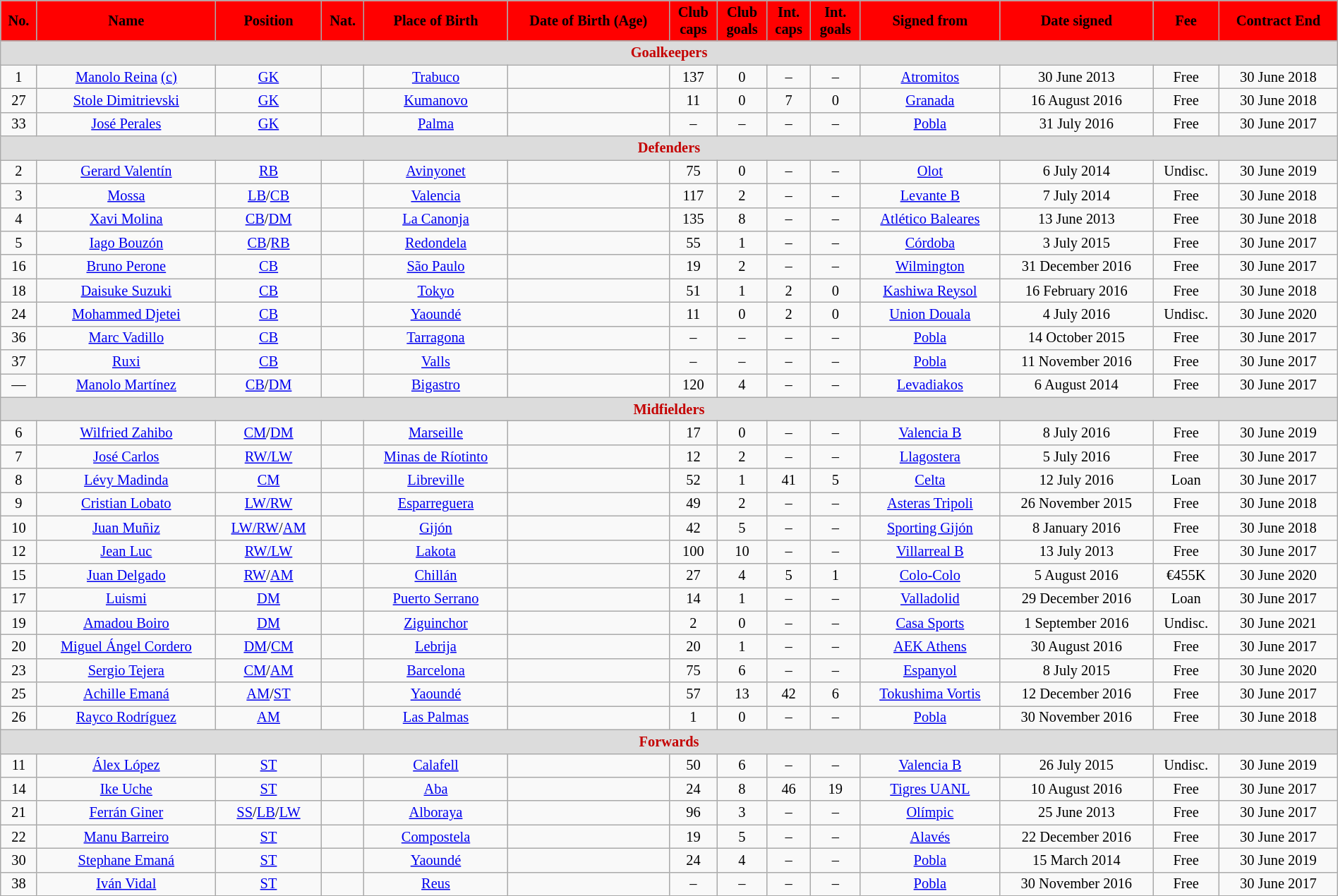<table class="wikitable" style="text-align:center; font-size:85%; width:100%;">
<tr>
<th style="background:#FF0000; color:#000000; text-align:center;">No.</th>
<th style="background:#FF0000; color:#000000; text-align:center;">Name</th>
<th style="background:#FF0000; color:#000000; text-align:center;">Position</th>
<th style="background:#FF0000; color:#000000; text-align:center;">Nat.</th>
<th style="background:#FF0000; color:#000000; text-align:center;">Place of Birth</th>
<th style="background:#FF0000; color:#000000; text-align:center;">Date of Birth (Age)</th>
<th style="background:#FF0000; color:#000000; text-align:center;">Club<br>caps</th>
<th style="background:#FF0000; color:#000000; text-align:center;">Club<br>goals</th>
<th style="background:#FF0000; color:#000000; text-align:center;">Int.<br>caps</th>
<th style="background:#FF0000; color:#000000; text-align:center;">Int.<br>goals</th>
<th style="background:#FF0000; color:#000000; text-align:center;">Signed from</th>
<th style="background:#FF0000; color:#000000; text-align:center;">Date signed</th>
<th style="background:#FF0000; color:#000000; text-align:center;">Fee</th>
<th style="background:#FF0000; color:#000000; text-align:center;">Contract End</th>
</tr>
<tr>
<th colspan="15" style="background:#dcdcdc; color:#C40000; text-align:center;">Goalkeepers</th>
</tr>
<tr>
<td>1</td>
<td><a href='#'>Manolo Reina</a> <a href='#'>(c)</a></td>
<td><a href='#'>GK</a></td>
<td> </td>
<td><a href='#'>Trabuco</a></td>
<td></td>
<td>137</td>
<td>0</td>
<td>–</td>
<td>–</td>
<td><a href='#'>Atromitos</a> </td>
<td>30 June 2013</td>
<td>Free</td>
<td>30 June 2018<br></td>
</tr>
<tr>
<td>27</td>
<td><a href='#'>Stole Dimitrievski</a></td>
<td><a href='#'>GK</a></td>
<td></td>
<td><a href='#'>Kumanovo</a></td>
<td></td>
<td>11</td>
<td>0</td>
<td>7</td>
<td>0</td>
<td><a href='#'>Granada</a></td>
<td>16 August 2016</td>
<td>Free</td>
<td>30 June 2018<br></td>
</tr>
<tr>
<td>33</td>
<td><a href='#'>José Perales</a></td>
<td><a href='#'>GK</a></td>
<td> </td>
<td><a href='#'>Palma</a></td>
<td></td>
<td>–</td>
<td>–</td>
<td>–</td>
<td>–</td>
<td><a href='#'>Pobla</a></td>
<td>31 July 2016</td>
<td>Free</td>
<td>30 June 2017</td>
</tr>
<tr>
<th colspan="15" style="background:#dcdcdc; color:#C40000; text-align:center;">Defenders</th>
</tr>
<tr>
<td>2</td>
<td><a href='#'>Gerard Valentín</a></td>
<td><a href='#'>RB</a></td>
<td> </td>
<td><a href='#'>Avinyonet</a></td>
<td></td>
<td>75</td>
<td>0</td>
<td>–</td>
<td>–</td>
<td><a href='#'>Olot</a></td>
<td>6 July 2014</td>
<td>Undisc.</td>
<td>30 June 2019</td>
</tr>
<tr>
<td>3</td>
<td><a href='#'>Mossa</a></td>
<td><a href='#'>LB</a>/<a href='#'>CB</a></td>
<td> </td>
<td><a href='#'>Valencia</a></td>
<td></td>
<td>117</td>
<td>2</td>
<td>–</td>
<td>–</td>
<td><a href='#'>Levante B</a></td>
<td>7 July 2014</td>
<td>Free</td>
<td>30 June 2018</td>
</tr>
<tr>
<td>4</td>
<td><a href='#'>Xavi Molina</a></td>
<td><a href='#'>CB</a>/<a href='#'>DM</a></td>
<td> </td>
<td><a href='#'>La Canonja</a></td>
<td></td>
<td>135</td>
<td>8</td>
<td>–</td>
<td>–</td>
<td><a href='#'>Atlético Baleares</a></td>
<td>13 June 2013</td>
<td>Free</td>
<td>30 June 2018</td>
</tr>
<tr>
<td>5</td>
<td><a href='#'>Iago Bouzón</a></td>
<td><a href='#'>CB</a>/<a href='#'>RB</a></td>
<td> </td>
<td><a href='#'>Redondela</a></td>
<td></td>
<td>55</td>
<td>1</td>
<td>–</td>
<td>–</td>
<td><a href='#'>Córdoba</a></td>
<td>3 July 2015</td>
<td>Free</td>
<td>30 June 2017</td>
</tr>
<tr>
<td>16</td>
<td><a href='#'>Bruno Perone</a></td>
<td><a href='#'>CB</a></td>
<td></td>
<td><a href='#'>São Paulo</a> </td>
<td></td>
<td>19</td>
<td>2</td>
<td>–</td>
<td>–</td>
<td><a href='#'>Wilmington</a> </td>
<td>31 December 2016</td>
<td>Free</td>
<td>30 June 2017<br></td>
</tr>
<tr>
<td>18</td>
<td><a href='#'>Daisuke Suzuki</a></td>
<td><a href='#'>CB</a></td>
<td></td>
<td><a href='#'>Tokyo</a></td>
<td></td>
<td>51</td>
<td>1</td>
<td>2</td>
<td>0</td>
<td><a href='#'>Kashiwa Reysol</a> </td>
<td>16 February 2016</td>
<td>Free</td>
<td>30 June 2018</td>
</tr>
<tr>
<td>24</td>
<td><a href='#'>Mohammed Djetei</a></td>
<td><a href='#'>CB</a></td>
<td></td>
<td><a href='#'>Yaoundé</a></td>
<td></td>
<td>11</td>
<td>0</td>
<td>2</td>
<td>0</td>
<td><a href='#'>Union Douala</a> </td>
<td>4 July 2016</td>
<td>Undisc.</td>
<td>30 June 2020<br></td>
</tr>
<tr>
<td>36</td>
<td><a href='#'>Marc Vadillo</a></td>
<td><a href='#'>CB</a></td>
<td> </td>
<td><a href='#'>Tarragona</a></td>
<td></td>
<td>–</td>
<td>–</td>
<td>–</td>
<td>–</td>
<td><a href='#'>Pobla</a></td>
<td>14 October 2015</td>
<td>Free</td>
<td>30 June 2017</td>
</tr>
<tr>
<td>37</td>
<td><a href='#'>Ruxi</a></td>
<td><a href='#'>CB</a></td>
<td> </td>
<td><a href='#'>Valls</a></td>
<td></td>
<td>–</td>
<td>–</td>
<td>–</td>
<td>–</td>
<td><a href='#'>Pobla</a></td>
<td>11 November 2016</td>
<td>Free</td>
<td>30 June 2017</td>
</tr>
<tr>
<td>—</td>
<td><a href='#'>Manolo Martínez</a></td>
<td><a href='#'>CB</a>/<a href='#'>DM</a></td>
<td> </td>
<td><a href='#'>Bigastro</a></td>
<td></td>
<td>120</td>
<td>4</td>
<td>–</td>
<td>–</td>
<td><a href='#'>Levadiakos</a> </td>
<td>6 August 2014</td>
<td>Free</td>
<td>30 June 2017</td>
</tr>
<tr>
<th colspan="15" style="background:#dcdcdc; color:#C40000; text-align:center;">Midfielders</th>
</tr>
<tr>
<td>6</td>
<td><a href='#'>Wilfried Zahibo</a></td>
<td><a href='#'>CM</a>/<a href='#'>DM</a></td>
<td></td>
<td><a href='#'>Marseille</a></td>
<td></td>
<td>17</td>
<td>0</td>
<td>–</td>
<td>–</td>
<td><a href='#'>Valencia B</a></td>
<td>8 July 2016</td>
<td>Free</td>
<td>30 June 2019</td>
</tr>
<tr>
<td>7</td>
<td><a href='#'>José Carlos</a></td>
<td><a href='#'>RW/LW</a></td>
<td> </td>
<td><a href='#'>Minas de Ríotinto</a></td>
<td></td>
<td>12</td>
<td>2</td>
<td>–</td>
<td>–</td>
<td><a href='#'>Llagostera</a></td>
<td>5 July 2016</td>
<td>Free</td>
<td>30 June 2017</td>
</tr>
<tr>
<td>8</td>
<td><a href='#'>Lévy Madinda</a></td>
<td><a href='#'>CM</a></td>
<td></td>
<td><a href='#'>Libreville</a></td>
<td></td>
<td>52</td>
<td>1</td>
<td>41</td>
<td>5</td>
<td><a href='#'>Celta</a></td>
<td>12 July 2016</td>
<td>Loan</td>
<td>30 June 2017</td>
</tr>
<tr>
<td>9</td>
<td><a href='#'>Cristian Lobato</a></td>
<td><a href='#'>LW/RW</a></td>
<td> </td>
<td><a href='#'>Esparreguera</a></td>
<td></td>
<td>49</td>
<td>2</td>
<td>–</td>
<td>–</td>
<td><a href='#'>Asteras Tripoli</a> </td>
<td>26 November 2015</td>
<td>Free</td>
<td>30 June 2018</td>
</tr>
<tr>
<td>10</td>
<td><a href='#'>Juan Muñiz</a></td>
<td><a href='#'>LW/RW</a>/<a href='#'>AM</a></td>
<td> </td>
<td><a href='#'>Gijón</a></td>
<td></td>
<td>42</td>
<td>5</td>
<td>–</td>
<td>–</td>
<td><a href='#'>Sporting Gijón</a></td>
<td>8 January 2016</td>
<td>Free</td>
<td>30 June 2018</td>
</tr>
<tr>
<td>12</td>
<td><a href='#'>Jean Luc</a></td>
<td><a href='#'>RW/LW</a></td>
<td></td>
<td><a href='#'>Lakota</a></td>
<td></td>
<td>100</td>
<td>10</td>
<td>–</td>
<td>–</td>
<td><a href='#'>Villarreal B</a></td>
<td>13 July 2013</td>
<td>Free</td>
<td>30 June 2017</td>
</tr>
<tr>
<td>15</td>
<td><a href='#'>Juan Delgado</a></td>
<td><a href='#'>RW</a>/<a href='#'>AM</a></td>
<td></td>
<td><a href='#'>Chillán</a></td>
<td></td>
<td>27</td>
<td>4</td>
<td>5</td>
<td>1</td>
<td><a href='#'>Colo-Colo</a> </td>
<td>5 August 2016</td>
<td>€455K</td>
<td>30 June 2020</td>
</tr>
<tr>
<td>17</td>
<td><a href='#'>Luismi</a></td>
<td><a href='#'>DM</a></td>
<td> </td>
<td><a href='#'>Puerto Serrano</a></td>
<td></td>
<td>14</td>
<td>1</td>
<td>–</td>
<td>–</td>
<td><a href='#'>Valladolid</a></td>
<td>29 December 2016</td>
<td>Loan</td>
<td>30 June 2017</td>
</tr>
<tr>
<td>19</td>
<td><a href='#'>Amadou Boiro</a></td>
<td><a href='#'>DM</a></td>
<td></td>
<td><a href='#'>Ziguinchor</a></td>
<td></td>
<td>2</td>
<td>0</td>
<td>–</td>
<td>–</td>
<td><a href='#'>Casa Sports</a> </td>
<td>1 September 2016</td>
<td>Undisc.</td>
<td>30 June 2021</td>
</tr>
<tr>
<td>20</td>
<td><a href='#'>Miguel Ángel Cordero</a></td>
<td><a href='#'>DM</a>/<a href='#'>CM</a></td>
<td> </td>
<td><a href='#'>Lebrija</a></td>
<td></td>
<td>20</td>
<td>1</td>
<td>–</td>
<td>–</td>
<td><a href='#'>AEK Athens</a> </td>
<td>30 August 2016</td>
<td>Free</td>
<td>30 June 2017<br></td>
</tr>
<tr>
<td>23</td>
<td><a href='#'>Sergio Tejera</a></td>
<td><a href='#'>CM</a>/<a href='#'>AM</a></td>
<td> </td>
<td><a href='#'>Barcelona</a></td>
<td></td>
<td>75</td>
<td>6</td>
<td>–</td>
<td>–</td>
<td><a href='#'>Espanyol</a></td>
<td>8 July 2015</td>
<td>Free</td>
<td>30 June 2020</td>
</tr>
<tr>
<td>25</td>
<td><a href='#'>Achille Emaná</a></td>
<td><a href='#'>AM</a>/<a href='#'>ST</a></td>
<td></td>
<td><a href='#'>Yaoundé</a></td>
<td></td>
<td>57</td>
<td>13</td>
<td>42</td>
<td>6</td>
<td><a href='#'>Tokushima Vortis</a> </td>
<td>12 December 2016</td>
<td>Free</td>
<td>30 June 2017</td>
</tr>
<tr>
<td>26</td>
<td><a href='#'>Rayco Rodríguez</a></td>
<td><a href='#'>AM</a></td>
<td> </td>
<td><a href='#'>Las Palmas</a></td>
<td></td>
<td>1</td>
<td>0</td>
<td>–</td>
<td>–</td>
<td><a href='#'>Pobla</a></td>
<td>30 November 2016</td>
<td>Free</td>
<td>30 June 2018<br></td>
</tr>
<tr>
<th colspan="15" style="background:#dcdcdc; color:#C40000; text-align=center;">Forwards</th>
</tr>
<tr>
<td>11</td>
<td><a href='#'>Álex López</a></td>
<td><a href='#'>ST</a></td>
<td> </td>
<td><a href='#'>Calafell</a></td>
<td></td>
<td>50</td>
<td>6</td>
<td>–</td>
<td>–</td>
<td><a href='#'>Valencia B</a></td>
<td>26 July 2015</td>
<td>Undisc.</td>
<td>30 June 2019</td>
</tr>
<tr>
<td>14</td>
<td><a href='#'>Ike Uche</a></td>
<td><a href='#'>ST</a></td>
<td></td>
<td><a href='#'>Aba</a></td>
<td></td>
<td>24</td>
<td>8</td>
<td>46</td>
<td>19</td>
<td><a href='#'>Tigres UANL</a> </td>
<td>10 August 2016</td>
<td>Free</td>
<td>30 June 2017<br></td>
</tr>
<tr>
<td>21</td>
<td><a href='#'>Ferrán Giner</a></td>
<td><a href='#'>SS</a>/<a href='#'>LB</a>/<a href='#'>LW</a></td>
<td> </td>
<td><a href='#'>Alboraya</a></td>
<td></td>
<td>96</td>
<td>3</td>
<td>–</td>
<td>–</td>
<td><a href='#'>Olímpic</a></td>
<td>25 June 2013</td>
<td>Free</td>
<td>30 June 2017</td>
</tr>
<tr>
<td>22</td>
<td><a href='#'>Manu Barreiro</a></td>
<td><a href='#'>ST</a></td>
<td> </td>
<td><a href='#'>Compostela</a></td>
<td></td>
<td>19</td>
<td>5</td>
<td>–</td>
<td>–</td>
<td><a href='#'>Alavés</a></td>
<td>22 December 2016</td>
<td>Free</td>
<td>30 June 2017</td>
</tr>
<tr>
<td>30</td>
<td><a href='#'>Stephane Emaná</a></td>
<td><a href='#'>ST</a></td>
<td></td>
<td><a href='#'>Yaoundé</a></td>
<td></td>
<td>24</td>
<td>4</td>
<td>–</td>
<td>–</td>
<td><a href='#'>Pobla</a></td>
<td>15 March 2014</td>
<td>Free</td>
<td>30 June 2019</td>
</tr>
<tr>
<td>38</td>
<td><a href='#'>Iván Vidal</a></td>
<td><a href='#'>ST</a></td>
<td> </td>
<td><a href='#'>Reus</a></td>
<td></td>
<td>–</td>
<td>–</td>
<td>–</td>
<td>–</td>
<td><a href='#'>Pobla</a></td>
<td>30 November 2016</td>
<td>Free</td>
<td>30 June 2017</td>
</tr>
</table>
